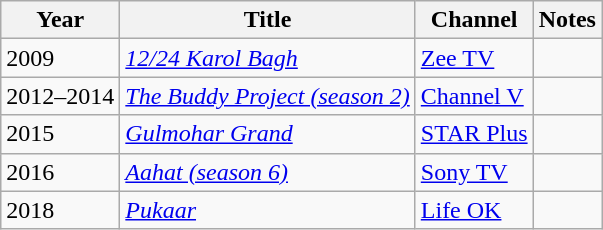<table class="wikitable">
<tr>
<th>Year</th>
<th>Title</th>
<th>Channel</th>
<th>Notes</th>
</tr>
<tr>
<td>2009</td>
<td><em><a href='#'>12/24 Karol Bagh</a></em></td>
<td><a href='#'>Zee TV</a></td>
<td></td>
</tr>
<tr>
<td>2012–2014</td>
<td><a href='#'><em>The Buddy Project (season 2)</em></a></td>
<td><a href='#'>Channel V</a></td>
<td></td>
</tr>
<tr>
<td>2015</td>
<td><em><a href='#'>Gulmohar Grand</a></em></td>
<td><a href='#'>STAR Plus</a></td>
<td></td>
</tr>
<tr>
<td>2016</td>
<td><a href='#'><em>Aahat (season 6)</em></a></td>
<td><a href='#'>Sony TV</a></td>
<td></td>
</tr>
<tr>
<td>2018</td>
<td><a href='#'><em>Pukaar</em></a></td>
<td><a href='#'>Life OK</a></td>
<td></td>
</tr>
</table>
